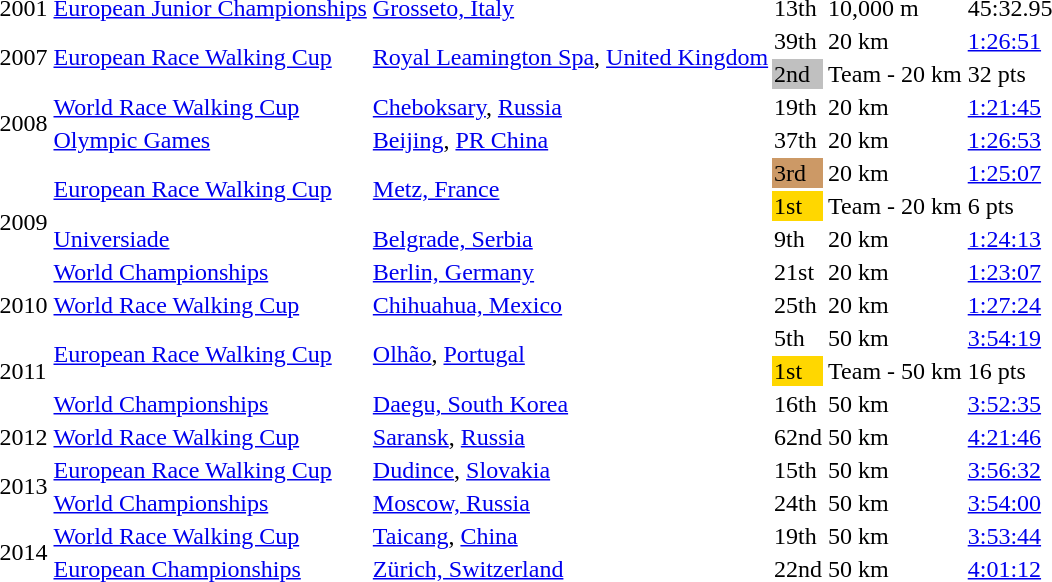<table>
<tr>
<td>2001</td>
<td><a href='#'>European Junior Championships</a></td>
<td><a href='#'>Grosseto, Italy</a></td>
<td>13th</td>
<td>10,000 m</td>
<td>45:32.95</td>
</tr>
<tr>
<td rowspan=2>2007</td>
<td rowspan=2><a href='#'>European Race Walking Cup</a></td>
<td rowspan=2><a href='#'>Royal Leamington Spa</a>, <a href='#'>United Kingdom</a></td>
<td>39th</td>
<td>20 km</td>
<td><a href='#'>1:26:51</a></td>
</tr>
<tr>
<td bgcolor=silver>2nd</td>
<td>Team - 20 km</td>
<td>32 pts</td>
</tr>
<tr>
<td rowspan=2>2008</td>
<td><a href='#'>World Race Walking Cup</a></td>
<td><a href='#'>Cheboksary</a>, <a href='#'>Russia</a></td>
<td>19th</td>
<td>20 km</td>
<td><a href='#'>1:21:45</a></td>
</tr>
<tr>
<td><a href='#'>Olympic Games</a></td>
<td><a href='#'>Beijing</a>, <a href='#'>PR China</a></td>
<td>37th</td>
<td>20 km</td>
<td><a href='#'>1:26:53</a></td>
</tr>
<tr>
<td rowspan=4>2009</td>
<td rowspan=2><a href='#'>European Race Walking Cup</a></td>
<td rowspan=2><a href='#'>Metz, France</a></td>
<td bgcolor="cc9966">3rd</td>
<td>20 km</td>
<td><a href='#'>1:25:07</a></td>
</tr>
<tr>
<td bgcolor=gold>1st</td>
<td>Team - 20 km</td>
<td>6 pts</td>
</tr>
<tr>
<td><a href='#'>Universiade</a></td>
<td><a href='#'>Belgrade, Serbia</a></td>
<td>9th</td>
<td>20 km</td>
<td><a href='#'>1:24:13</a></td>
</tr>
<tr>
<td><a href='#'>World Championships</a></td>
<td><a href='#'>Berlin, Germany</a></td>
<td>21st</td>
<td>20 km</td>
<td><a href='#'>1:23:07</a></td>
</tr>
<tr>
<td>2010</td>
<td><a href='#'>World Race Walking Cup</a></td>
<td><a href='#'>Chihuahua, Mexico</a></td>
<td>25th</td>
<td>20 km</td>
<td><a href='#'>1:27:24</a></td>
</tr>
<tr>
<td rowspan=3>2011</td>
<td rowspan=2><a href='#'>European Race Walking Cup</a></td>
<td rowspan=2><a href='#'>Olhão</a>, <a href='#'>Portugal</a></td>
<td>5th</td>
<td>50 km</td>
<td><a href='#'>3:54:19</a></td>
</tr>
<tr>
<td bgcolor=gold>1st</td>
<td>Team - 50 km</td>
<td>16 pts</td>
</tr>
<tr>
<td><a href='#'>World Championships</a></td>
<td><a href='#'>Daegu, South Korea</a></td>
<td>16th</td>
<td>50 km</td>
<td><a href='#'>3:52:35</a></td>
</tr>
<tr>
<td>2012</td>
<td><a href='#'>World Race Walking Cup</a></td>
<td><a href='#'>Saransk</a>, <a href='#'>Russia</a></td>
<td>62nd</td>
<td>50 km</td>
<td><a href='#'>4:21:46</a></td>
</tr>
<tr>
<td rowspan=2>2013</td>
<td><a href='#'>European Race Walking Cup</a></td>
<td><a href='#'>Dudince</a>, <a href='#'>Slovakia</a></td>
<td>15th</td>
<td>50 km</td>
<td><a href='#'>3:56:32</a></td>
</tr>
<tr>
<td><a href='#'>World Championships</a></td>
<td><a href='#'>Moscow, Russia</a></td>
<td>24th</td>
<td>50 km</td>
<td><a href='#'>3:54:00</a></td>
</tr>
<tr>
<td rowspan=2>2014</td>
<td><a href='#'>World Race Walking Cup</a></td>
<td><a href='#'>Taicang</a>, <a href='#'>China</a></td>
<td>19th</td>
<td>50 km</td>
<td><a href='#'>3:53:44</a></td>
</tr>
<tr>
<td><a href='#'>European Championships</a></td>
<td><a href='#'>Zürich, Switzerland</a></td>
<td>22nd</td>
<td>50 km</td>
<td><a href='#'>4:01:12</a></td>
</tr>
</table>
